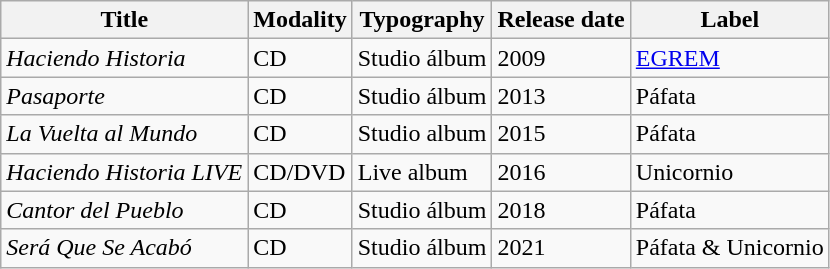<table class="wikitable">
<tr>
<th>Title</th>
<th>Modality</th>
<th>Typography</th>
<th>Release date</th>
<th>Label</th>
</tr>
<tr>
<td><em>Haciendo Historia</em></td>
<td>CD</td>
<td>Studio álbum</td>
<td>2009</td>
<td><a href='#'>EGREM</a></td>
</tr>
<tr>
<td><em>Pasaporte</em></td>
<td>CD</td>
<td>Studio álbum</td>
<td>2013</td>
<td>Páfata</td>
</tr>
<tr>
<td><em>La Vuelta al Mundo</em></td>
<td>CD</td>
<td>Studio album</td>
<td>2015</td>
<td>Páfata</td>
</tr>
<tr>
<td><em>Haciendo Historia LIVE</em></td>
<td>CD/DVD</td>
<td>Live album</td>
<td>2016</td>
<td>Unicornio</td>
</tr>
<tr>
<td><em>Cantor del Pueblo</em></td>
<td>CD</td>
<td>Studio álbum</td>
<td>2018</td>
<td>Páfata</td>
</tr>
<tr>
<td><em>Será Que Se Acabó</em></td>
<td>CD</td>
<td>Studio álbum</td>
<td>2021</td>
<td>Páfata & Unicornio</td>
</tr>
</table>
